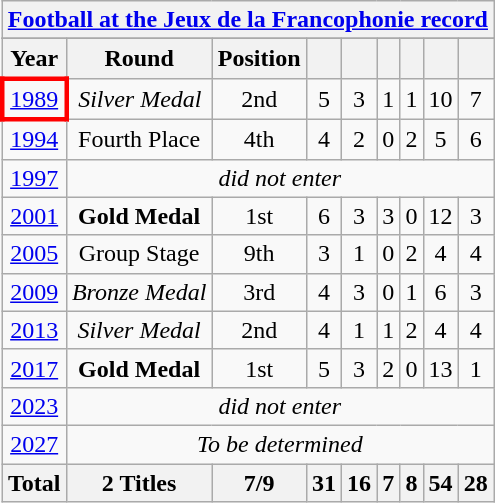<table class="wikitable sortable" style="text-align: center;">
<tr>
<th colspan="9"><a href='#'>Football at the Jeux de la Francophonie record</a></th>
</tr>
<tr>
</tr>
<tr>
<th>Year</th>
<th>Round</th>
<th>Position</th>
<th></th>
<th></th>
<th></th>
<th></th>
<th></th>
<th></th>
</tr>
<tr>
<td style="border: 3px solid red"> <a href='#'>1989</a></td>
<td> <em>Silver Medal</em></td>
<td>2nd</td>
<td>5</td>
<td>3</td>
<td>1</td>
<td>1</td>
<td>10</td>
<td>7</td>
</tr>
<tr>
<td> <a href='#'>1994</a></td>
<td>Fourth Place</td>
<td>4th</td>
<td>4</td>
<td>2</td>
<td>0</td>
<td>2</td>
<td>5</td>
<td>6</td>
</tr>
<tr>
<td> <a href='#'>1997</a></td>
<td colspan="8"><em>did not enter</em></td>
</tr>
<tr>
<td> <a href='#'>2001</a></td>
<td><strong> Gold Medal </strong></td>
<td>1st</td>
<td>6</td>
<td>3</td>
<td>3</td>
<td>0</td>
<td>12</td>
<td>3</td>
</tr>
<tr>
<td> <a href='#'>2005</a></td>
<td>Group Stage</td>
<td>9th</td>
<td>3</td>
<td>1</td>
<td>0</td>
<td>2</td>
<td>4</td>
<td>4</td>
</tr>
<tr>
<td> <a href='#'>2009</a></td>
<td><em> Bronze Medal </em></td>
<td>3rd</td>
<td>4</td>
<td>3</td>
<td>0</td>
<td>1</td>
<td>6</td>
<td>3</td>
</tr>
<tr>
<td> <a href='#'>2013</a></td>
<td> <em>Silver Medal</em></td>
<td>2nd</td>
<td>4</td>
<td>1</td>
<td>1</td>
<td>2</td>
<td>4</td>
<td>4</td>
</tr>
<tr>
<td> <a href='#'>2017</a></td>
<td><strong> Gold Medal </strong></td>
<td>1st</td>
<td>5</td>
<td>3</td>
<td>2</td>
<td>0</td>
<td>13</td>
<td>1</td>
</tr>
<tr>
<td> <a href='#'>2023</a></td>
<td colspan="8"><em>did not enter</em></td>
</tr>
<tr>
<td> <a href='#'>2027</a></td>
<td colspan="8"><em>To be determined</em></td>
</tr>
<tr>
<th>Total</th>
<th>2 Titles</th>
<th>7/9</th>
<th>31</th>
<th>16</th>
<th>7</th>
<th>8</th>
<th>54</th>
<th>28</th>
</tr>
</table>
